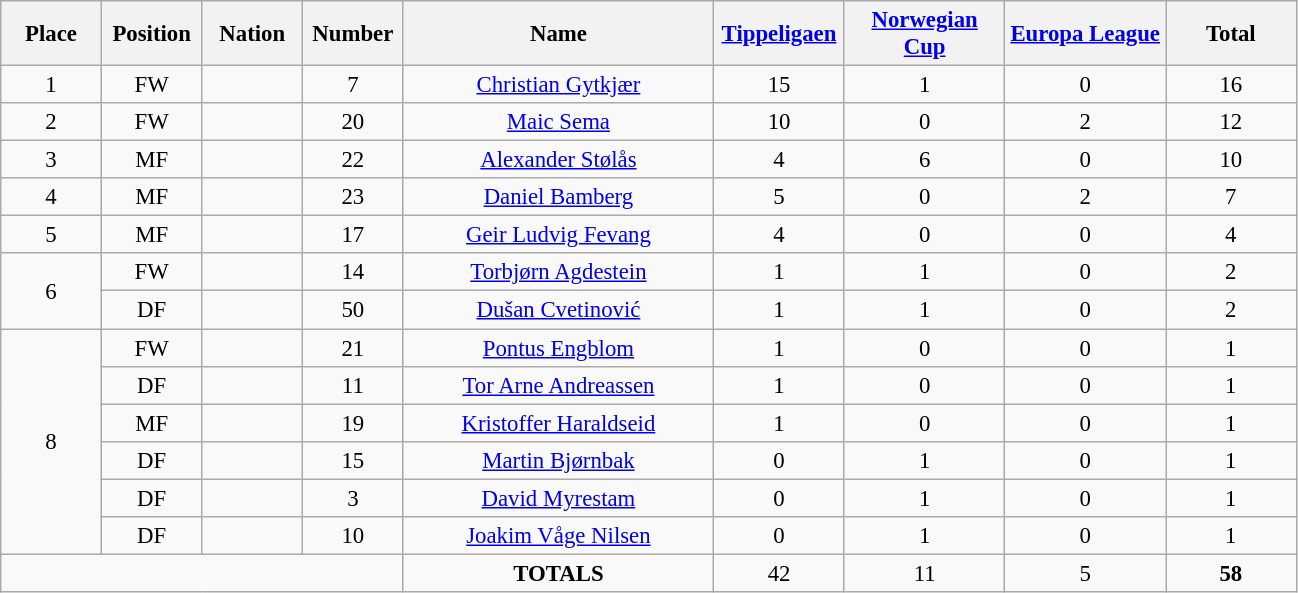<table class="wikitable" style="font-size: 95%; text-align: center;">
<tr>
<th width=60>Place</th>
<th width=60>Position</th>
<th width=60>Nation</th>
<th width=60>Number</th>
<th width=200>Name</th>
<th width=80><a href='#'>Tippeligaen</a></th>
<th width=100><a href='#'>Norwegian Cup</a></th>
<th width=100><a href='#'>Europa League</a></th>
<th width=80><strong>Total</strong></th>
</tr>
<tr>
<td>1</td>
<td>FW</td>
<td></td>
<td>7</td>
<td><a href='#'>Christian Gytkjær</a></td>
<td>15</td>
<td>1</td>
<td>0</td>
<td>16</td>
</tr>
<tr>
<td>2</td>
<td>FW</td>
<td></td>
<td>20</td>
<td><a href='#'>Maic Sema</a></td>
<td>10</td>
<td>0</td>
<td>2</td>
<td>12</td>
</tr>
<tr>
<td>3</td>
<td>MF</td>
<td></td>
<td>22</td>
<td><a href='#'>Alexander Stølås</a></td>
<td>4</td>
<td>6</td>
<td>0</td>
<td>10</td>
</tr>
<tr>
<td>4</td>
<td>MF</td>
<td></td>
<td>23</td>
<td><a href='#'>Daniel Bamberg</a></td>
<td>5</td>
<td>0</td>
<td>2</td>
<td>7</td>
</tr>
<tr>
<td>5</td>
<td>MF</td>
<td></td>
<td>17</td>
<td><a href='#'>Geir Ludvig Fevang</a></td>
<td>4</td>
<td>0</td>
<td>0</td>
<td>4</td>
</tr>
<tr>
<td rowspan=2>6</td>
<td>FW</td>
<td></td>
<td>14</td>
<td><a href='#'>Torbjørn Agdestein</a></td>
<td>1</td>
<td>1</td>
<td>0</td>
<td>2</td>
</tr>
<tr>
<td>DF</td>
<td></td>
<td>50</td>
<td><a href='#'>Dušan Cvetinović</a></td>
<td>1</td>
<td>1</td>
<td>0</td>
<td>2</td>
</tr>
<tr>
<td rowspan=6>8</td>
<td>FW</td>
<td></td>
<td>21</td>
<td><a href='#'>Pontus Engblom</a></td>
<td>1</td>
<td>0</td>
<td>0</td>
<td>1</td>
</tr>
<tr>
<td>DF</td>
<td></td>
<td>11</td>
<td><a href='#'>Tor Arne Andreassen</a></td>
<td>1</td>
<td>0</td>
<td>0</td>
<td>1</td>
</tr>
<tr>
<td>MF</td>
<td></td>
<td>19</td>
<td><a href='#'>Kristoffer Haraldseid</a></td>
<td>1</td>
<td>0</td>
<td>0</td>
<td>1</td>
</tr>
<tr>
<td>DF</td>
<td></td>
<td>15</td>
<td><a href='#'>Martin Bjørnbak</a></td>
<td>0</td>
<td>1</td>
<td>0</td>
<td>1</td>
</tr>
<tr>
<td>DF</td>
<td></td>
<td>3</td>
<td><a href='#'>David Myrestam</a></td>
<td>0</td>
<td>1</td>
<td>0</td>
<td>1</td>
</tr>
<tr>
<td>DF</td>
<td></td>
<td>10</td>
<td><a href='#'>Joakim Våge Nilsen</a></td>
<td>0</td>
<td>1</td>
<td>0</td>
<td>1</td>
</tr>
<tr>
<td colspan=4></td>
<td><strong>TOTALS</strong></td>
<td>42</td>
<td>11</td>
<td>5</td>
<td><strong>58</strong></td>
</tr>
</table>
